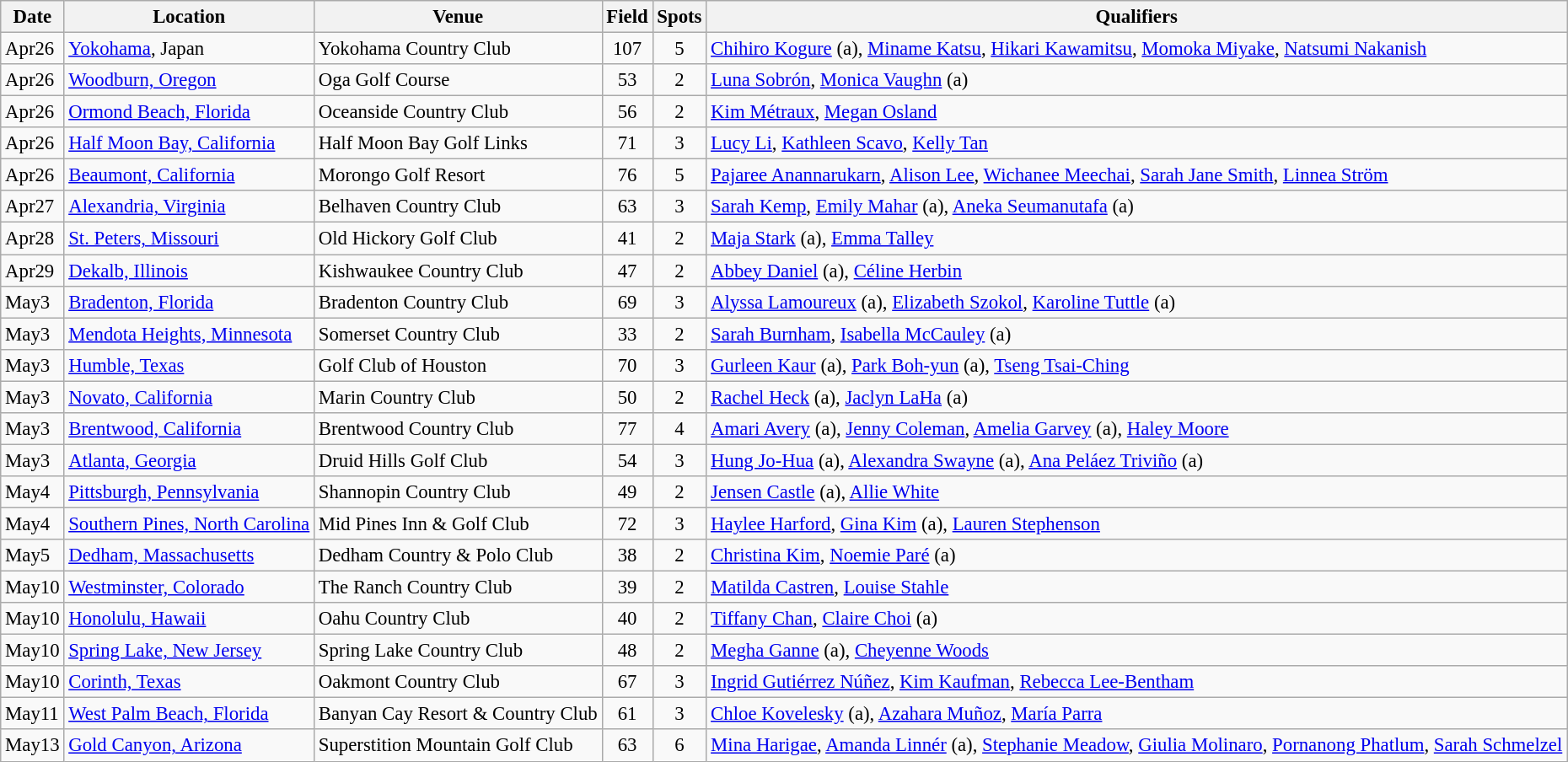<table class=wikitable style=font-size:95%>
<tr>
<th>Date</th>
<th>Location</th>
<th>Venue</th>
<th align=center>Field</th>
<th align=center>Spots</th>
<th>Qualifiers</th>
</tr>
<tr>
<td>Apr26</td>
<td><a href='#'>Yokohama</a>, Japan</td>
<td>Yokohama Country Club</td>
<td align=center>107</td>
<td align=center>5</td>
<td><a href='#'>Chihiro Kogure</a> (a), <a href='#'>Miname Katsu</a>, <a href='#'>Hikari Kawamitsu</a>, <a href='#'>Momoka Miyake</a>, <a href='#'>Natsumi Nakanish</a></td>
</tr>
<tr>
<td>Apr26</td>
<td><a href='#'>Woodburn, Oregon</a></td>
<td>Oga Golf Course</td>
<td align=center>53</td>
<td align=center>2</td>
<td><a href='#'>Luna Sobrón</a>, <a href='#'>Monica Vaughn</a> (a)</td>
</tr>
<tr>
<td>Apr26</td>
<td><a href='#'>Ormond Beach, Florida</a></td>
<td>Oceanside Country Club</td>
<td align=center>56</td>
<td align=center>2</td>
<td><a href='#'>Kim Métraux</a>, <a href='#'>Megan Osland</a></td>
</tr>
<tr>
<td>Apr26</td>
<td><a href='#'>Half Moon Bay, California</a></td>
<td>Half Moon Bay Golf Links</td>
<td align=center>71</td>
<td align=center>3</td>
<td><a href='#'>Lucy Li</a>, <a href='#'>Kathleen Scavo</a>, <a href='#'>Kelly Tan</a></td>
</tr>
<tr>
<td>Apr26</td>
<td><a href='#'>Beaumont, California</a></td>
<td>Morongo Golf Resort</td>
<td align=center>76</td>
<td align=center>5</td>
<td><a href='#'>Pajaree Anannarukarn</a>, <a href='#'>Alison Lee</a>, <a href='#'>Wichanee Meechai</a>, <a href='#'>Sarah Jane Smith</a>, <a href='#'>Linnea Ström</a></td>
</tr>
<tr>
<td>Apr27</td>
<td><a href='#'>Alexandria, Virginia</a></td>
<td>Belhaven Country Club</td>
<td align=center>63</td>
<td align=center>3</td>
<td><a href='#'>Sarah Kemp</a>, <a href='#'>Emily Mahar</a> (a), <a href='#'>Aneka Seumanutafa</a> (a)</td>
</tr>
<tr>
<td>Apr28</td>
<td><a href='#'>St. Peters, Missouri</a></td>
<td>Old Hickory Golf Club</td>
<td align=center>41</td>
<td align=center>2</td>
<td><a href='#'>Maja Stark</a> (a), <a href='#'>Emma Talley</a></td>
</tr>
<tr>
<td>Apr29</td>
<td><a href='#'>Dekalb, Illinois</a></td>
<td>Kishwaukee Country Club</td>
<td align=center>47</td>
<td align=center>2</td>
<td><a href='#'>Abbey Daniel</a> (a), <a href='#'>Céline Herbin</a></td>
</tr>
<tr>
<td>May3</td>
<td><a href='#'>Bradenton, Florida</a></td>
<td>Bradenton Country Club</td>
<td align=center>69</td>
<td align=center>3</td>
<td><a href='#'>Alyssa Lamoureux</a> (a), <a href='#'>Elizabeth Szokol</a>, <a href='#'>Karoline Tuttle</a> (a)</td>
</tr>
<tr>
<td>May3</td>
<td><a href='#'>Mendota Heights, Minnesota</a></td>
<td>Somerset Country Club</td>
<td align=center>33</td>
<td align=center>2</td>
<td><a href='#'>Sarah Burnham</a>, <a href='#'>Isabella McCauley</a> (a)</td>
</tr>
<tr>
<td>May3</td>
<td><a href='#'>Humble, Texas</a></td>
<td>Golf Club of Houston</td>
<td align=center>70</td>
<td align=center>3</td>
<td><a href='#'>Gurleen Kaur</a> (a), <a href='#'>Park Boh-yun</a> (a), <a href='#'>Tseng Tsai-Ching</a></td>
</tr>
<tr>
<td>May3</td>
<td><a href='#'>Novato, California</a></td>
<td>Marin Country Club</td>
<td align=center>50</td>
<td align=center>2</td>
<td><a href='#'>Rachel Heck</a> (a), <a href='#'>Jaclyn LaHa</a> (a)</td>
</tr>
<tr>
<td>May3</td>
<td><a href='#'>Brentwood, California</a></td>
<td>Brentwood Country Club</td>
<td align=center>77</td>
<td align=center>4</td>
<td><a href='#'>Amari Avery</a> (a), <a href='#'>Jenny Coleman</a>, <a href='#'>Amelia Garvey</a> (a), <a href='#'>Haley Moore</a></td>
</tr>
<tr>
<td>May3</td>
<td><a href='#'>Atlanta, Georgia</a></td>
<td>Druid Hills Golf Club</td>
<td align=center>54</td>
<td align=center>3</td>
<td><a href='#'>Hung Jo-Hua</a> (a), <a href='#'>Alexandra Swayne</a> (a), <a href='#'>Ana Peláez Triviño</a> (a)</td>
</tr>
<tr>
<td>May4</td>
<td><a href='#'>Pittsburgh, Pennsylvania</a></td>
<td>Shannopin Country Club</td>
<td align=center>49</td>
<td align=center>2</td>
<td><a href='#'>Jensen Castle</a> (a), <a href='#'>Allie White</a></td>
</tr>
<tr>
<td>May4</td>
<td><a href='#'>Southern Pines, North Carolina</a></td>
<td>Mid Pines Inn & Golf Club</td>
<td align=center>72</td>
<td align=center>3</td>
<td><a href='#'>Haylee Harford</a>, <a href='#'>Gina Kim</a> (a), <a href='#'>Lauren Stephenson</a></td>
</tr>
<tr>
<td>May5</td>
<td><a href='#'>Dedham, Massachusetts</a></td>
<td>Dedham Country & Polo Club</td>
<td align=center>38</td>
<td align=center>2</td>
<td><a href='#'>Christina Kim</a>, <a href='#'>Noemie Paré</a> (a)</td>
</tr>
<tr>
<td>May10</td>
<td><a href='#'>Westminster, Colorado</a></td>
<td>The Ranch Country Club</td>
<td align=center>39</td>
<td align=center>2</td>
<td><a href='#'>Matilda Castren</a>, <a href='#'>Louise Stahle</a></td>
</tr>
<tr>
<td>May10</td>
<td><a href='#'>Honolulu, Hawaii</a></td>
<td>Oahu Country Club</td>
<td align=center>40</td>
<td align=center>2</td>
<td><a href='#'>Tiffany Chan</a>, <a href='#'>Claire Choi</a> (a)</td>
</tr>
<tr>
<td>May10</td>
<td><a href='#'>Spring Lake, New Jersey</a></td>
<td>Spring Lake Country Club</td>
<td align=center>48</td>
<td align=center>2</td>
<td><a href='#'>Megha Ganne</a> (a), <a href='#'>Cheyenne Woods</a></td>
</tr>
<tr>
<td>May10</td>
<td><a href='#'>Corinth, Texas</a></td>
<td>Oakmont Country Club</td>
<td align=center>67</td>
<td align=center>3</td>
<td><a href='#'>Ingrid Gutiérrez Núñez</a>, <a href='#'>Kim Kaufman</a>, <a href='#'>Rebecca Lee-Bentham</a></td>
</tr>
<tr>
<td>May11</td>
<td><a href='#'>West Palm Beach, Florida</a></td>
<td>Banyan Cay Resort & Country Club</td>
<td align=center>61</td>
<td align=center>3</td>
<td><a href='#'>Chloe Kovelesky</a> (a), <a href='#'>Azahara Muñoz</a>, <a href='#'>María Parra</a></td>
</tr>
<tr>
<td>May13</td>
<td><a href='#'>Gold Canyon, Arizona</a></td>
<td>Superstition Mountain Golf Club</td>
<td align=center>63</td>
<td align=center>6</td>
<td><a href='#'>Mina Harigae</a>, <a href='#'>Amanda Linnér</a> (a), <a href='#'>Stephanie Meadow</a>, <a href='#'>Giulia Molinaro</a>, <a href='#'>Pornanong Phatlum</a>, <a href='#'>Sarah Schmelzel</a></td>
</tr>
</table>
